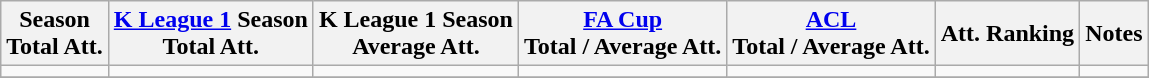<table class="wikitable" style="text-align:center">
<tr>
<th>Season<br>Total Att.</th>
<th><a href='#'>K League 1</a> Season<br>Total Att.</th>
<th>K League 1 Season<br>Average Att.</th>
<th><a href='#'>FA Cup</a><br>Total / Average Att.</th>
<th><a href='#'>ACL</a><br>Total / Average Att.</th>
<th>Att. Ranking</th>
<th>Notes</th>
</tr>
<tr>
<td></td>
<td></td>
<td></td>
<td></td>
<td></td>
<td></td>
<td></td>
</tr>
<tr>
</tr>
</table>
